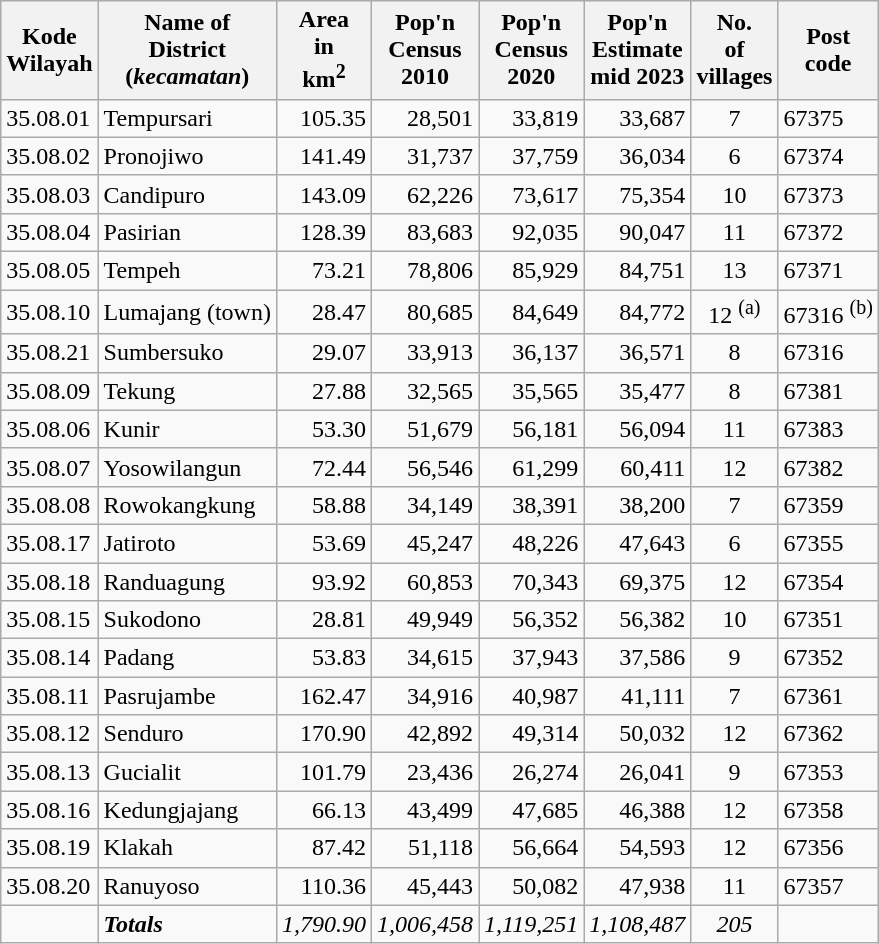<table class="sortable wikitable">
<tr>
<th>Kode <br>Wilayah</th>
<th>Name of<br>District<br>(<em>kecamatan</em>)</th>
<th>Area <br>in<br>km<sup>2</sup></th>
<th>Pop'n<br>Census<br>2010</th>
<th>Pop'n<br>Census<br>2020</th>
<th>Pop'n<br>Estimate<br>mid 2023</th>
<th>No.<br>of<br>villages</th>
<th>Post<br>code</th>
</tr>
<tr>
<td>35.08.01</td>
<td>Tempursari</td>
<td align="right">105.35</td>
<td align="right">28,501</td>
<td align="right">33,819</td>
<td align="right">33,687</td>
<td align="center">7</td>
<td>67375</td>
</tr>
<tr>
<td>35.08.02</td>
<td>Pronojiwo</td>
<td align="right">141.49</td>
<td align="right">31,737</td>
<td align="right">37,759</td>
<td align="right">36,034</td>
<td align="center">6</td>
<td>67374</td>
</tr>
<tr>
<td>35.08.03</td>
<td>Candipuro</td>
<td align="right">143.09</td>
<td align="right">62,226</td>
<td align="right">73,617</td>
<td align="right">75,354</td>
<td align="center">10</td>
<td>67373</td>
</tr>
<tr>
<td>35.08.04</td>
<td>Pasirian</td>
<td align="right">128.39</td>
<td align="right">83,683</td>
<td align="right">92,035</td>
<td align="right">90,047</td>
<td align="center">11</td>
<td>67372</td>
</tr>
<tr>
<td>35.08.05</td>
<td>Tempeh</td>
<td align="right">73.21</td>
<td align="right">78,806</td>
<td align="right">85,929</td>
<td align="right">84,751</td>
<td align="center">13</td>
<td>67371</td>
</tr>
<tr>
<td>35.08.10</td>
<td>Lumajang (town)</td>
<td align="right">28.47</td>
<td align="right">80,685</td>
<td align="right">84,649</td>
<td align="right">84,772</td>
<td align="center">12 <sup>(a)</sup></td>
<td>67316 <sup>(b)</sup></td>
</tr>
<tr>
<td>35.08.21</td>
<td>Sumbersuko</td>
<td align="right">29.07</td>
<td align="right">33,913</td>
<td align="right">36,137</td>
<td align="right">36,571</td>
<td align="center">8</td>
<td>67316</td>
</tr>
<tr>
<td>35.08.09</td>
<td>Tekung</td>
<td align="right">27.88</td>
<td align="right">32,565</td>
<td align="right">35,565</td>
<td align="right">35,477</td>
<td align="center">8</td>
<td>67381</td>
</tr>
<tr>
<td>35.08.06</td>
<td>Kunir</td>
<td align="right">53.30</td>
<td align="right">51,679</td>
<td align="right">56,181</td>
<td align="right">56,094</td>
<td align="center">11</td>
<td>67383</td>
</tr>
<tr>
<td>35.08.07</td>
<td>Yosowilangun</td>
<td align="right">72.44</td>
<td align="right">56,546</td>
<td align="right">61,299</td>
<td align="right">60,411</td>
<td align="center">12</td>
<td>67382</td>
</tr>
<tr>
<td>35.08.08</td>
<td>Rowokangkung</td>
<td align="right">58.88</td>
<td align="right">34,149</td>
<td align="right">38,391</td>
<td align="right">38,200</td>
<td align="center">7</td>
<td>67359</td>
</tr>
<tr>
<td>35.08.17</td>
<td>Jatiroto</td>
<td align="right">53.69</td>
<td align="right">45,247</td>
<td align="right">48,226</td>
<td align="right">47,643</td>
<td align="center">6</td>
<td>67355</td>
</tr>
<tr>
<td>35.08.18</td>
<td>Randuagung</td>
<td align="right">93.92</td>
<td align="right">60,853</td>
<td align="right">70,343</td>
<td align="right">69,375</td>
<td align="center">12</td>
<td>67354</td>
</tr>
<tr>
<td>35.08.15</td>
<td>Sukodono</td>
<td align="right">28.81</td>
<td align="right">49,949</td>
<td align="right">56,352</td>
<td align="right">56,382</td>
<td align="center">10</td>
<td>67351</td>
</tr>
<tr>
<td>35.08.14</td>
<td>Padang</td>
<td align="right">53.83</td>
<td align="right">34,615</td>
<td align="right">37,943</td>
<td align="right">37,586</td>
<td align="center">9</td>
<td>67352</td>
</tr>
<tr>
<td>35.08.11</td>
<td>Pasrujambe</td>
<td align="right">162.47</td>
<td align="right">34,916</td>
<td align="right">40,987</td>
<td align="right">41,111</td>
<td align="center">7</td>
<td>67361</td>
</tr>
<tr>
<td>35.08.12</td>
<td>Senduro</td>
<td align="right">170.90</td>
<td align="right">42,892</td>
<td align="right">49,314</td>
<td align="right">50,032</td>
<td align="center">12</td>
<td>67362</td>
</tr>
<tr>
<td>35.08.13</td>
<td>Gucialit</td>
<td align="right">101.79</td>
<td align="right">23,436</td>
<td align="right">26,274</td>
<td align="right">26,041</td>
<td align="center">9</td>
<td>67353</td>
</tr>
<tr>
<td>35.08.16</td>
<td>Kedungjajang</td>
<td align="right">66.13</td>
<td align="right">43,499</td>
<td align="right">47,685</td>
<td align="right">46,388</td>
<td align="center">12</td>
<td>67358</td>
</tr>
<tr>
<td>35.08.19</td>
<td>Klakah</td>
<td align="right">87.42</td>
<td align="right">51,118</td>
<td align="right">56,664</td>
<td align="right">54,593</td>
<td align="center">12</td>
<td>67356</td>
</tr>
<tr>
<td>35.08.20</td>
<td>Ranuyoso</td>
<td align="right">110.36</td>
<td align="right">45,443</td>
<td align="right">50,082</td>
<td align="right">47,938</td>
<td align="center">11</td>
<td>67357</td>
</tr>
<tr>
<td></td>
<td><strong><em>Totals</em></strong></td>
<td align="right"><em>1,790.90</em></td>
<td align="right"><em>1,006,458</em></td>
<td align="right"><em>1,119,251</em></td>
<td align="right"><em>1,108,487</em></td>
<td align="center"><em>205</em></td>
<td></td>
</tr>
</table>
